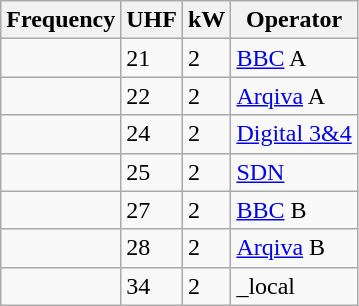<table class="wikitable sortable">
<tr>
<th>Frequency</th>
<th>UHF</th>
<th>kW</th>
<th>Operator</th>
</tr>
<tr>
<td></td>
<td>21</td>
<td>2</td>
<td><a href='#'>BBC</a> A</td>
</tr>
<tr>
<td></td>
<td>22</td>
<td>2</td>
<td><a href='#'>Arqiva</a> A</td>
</tr>
<tr>
<td></td>
<td>24</td>
<td>2</td>
<td><a href='#'>Digital 3&4</a></td>
</tr>
<tr>
<td></td>
<td>25</td>
<td>2</td>
<td><a href='#'>SDN</a></td>
</tr>
<tr>
<td></td>
<td>27</td>
<td>2</td>
<td><a href='#'>BBC</a> B</td>
</tr>
<tr>
<td></td>
<td>28</td>
<td>2</td>
<td><a href='#'>Arqiva</a> B</td>
</tr>
<tr>
<td></td>
<td>34</td>
<td>2</td>
<td>_local</td>
</tr>
</table>
